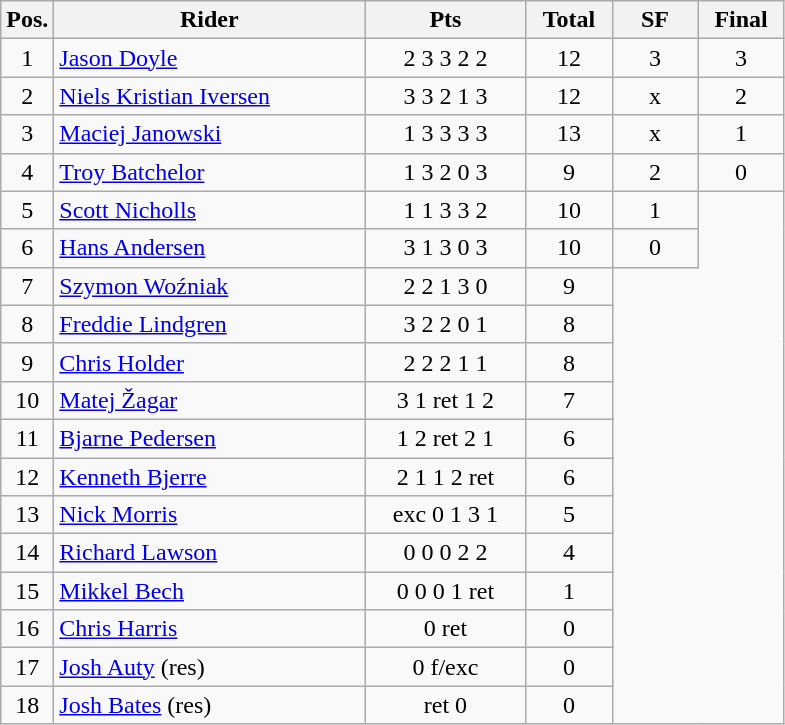<table class=wikitable>
<tr>
<th width=25px>Pos.</th>
<th width=200px>Rider</th>
<th width=100px>Pts</th>
<th width=50px>Total</th>
<th width=50px>SF</th>
<th width=50px>Final</th>
</tr>
<tr align=center >
<td>1</td>
<td align=left> <a href='#'>Jason Doyle</a></td>
<td>2	3	3	2	2</td>
<td>12</td>
<td>3</td>
<td>3</td>
</tr>
<tr align=center>
<td>2</td>
<td align=left> <a href='#'>Niels Kristian Iversen</a></td>
<td>3	3	2	1	3</td>
<td>12</td>
<td>x</td>
<td>2</td>
</tr>
<tr align=center>
<td>3</td>
<td align=left> <a href='#'>Maciej Janowski</a></td>
<td>1	3	3	3	3</td>
<td>13</td>
<td>x</td>
<td>1</td>
</tr>
<tr align=center>
<td>4</td>
<td align=left> <a href='#'>Troy Batchelor</a></td>
<td>1	3	2	0	3</td>
<td>9</td>
<td>2</td>
<td>0</td>
</tr>
<tr align=center>
<td>5</td>
<td align=left> <a href='#'>Scott Nicholls</a></td>
<td>1	1	3	3	2</td>
<td>10</td>
<td>1</td>
</tr>
<tr align=center>
<td>6</td>
<td align=left> <a href='#'>Hans Andersen</a></td>
<td>3	1	3	0	3</td>
<td>10</td>
<td>0</td>
</tr>
<tr align=center>
<td>7</td>
<td align=left> <a href='#'>Szymon Woźniak</a></td>
<td>2	2	1	3	0</td>
<td>9</td>
</tr>
<tr align=center>
<td>8</td>
<td align=left> <a href='#'>Freddie Lindgren</a></td>
<td>3	2	2	0	1</td>
<td>8</td>
</tr>
<tr align=center>
<td>9</td>
<td align=left> <a href='#'>Chris Holder</a></td>
<td>2	2	2	1	1</td>
<td>8</td>
</tr>
<tr align=center>
<td>10</td>
<td align=left> <a href='#'>Matej Žagar</a></td>
<td>3	1	ret	1	2</td>
<td>7</td>
</tr>
<tr align=center>
<td>11</td>
<td align=left> <a href='#'>Bjarne Pedersen</a></td>
<td>1	2	ret	2	1</td>
<td>6</td>
</tr>
<tr align=center>
<td>12</td>
<td align=left> <a href='#'>Kenneth Bjerre</a></td>
<td>2	1	1	2	ret</td>
<td>6</td>
</tr>
<tr align=center>
<td>13</td>
<td align=left> <a href='#'>Nick Morris</a></td>
<td>exc 0	1	3	1</td>
<td>5</td>
</tr>
<tr align=center>
<td>14</td>
<td align=left> <a href='#'>Richard Lawson</a></td>
<td>0	0	0	2	2</td>
<td>4</td>
</tr>
<tr align=center>
<td>15</td>
<td align=left> <a href='#'>Mikkel Bech</a></td>
<td>0	0	0	1	ret</td>
<td>1</td>
</tr>
<tr align=center>
<td>16</td>
<td align=left> <a href='#'>Chris Harris</a></td>
<td>0	ret</td>
<td>0</td>
</tr>
<tr align=center>
<td>17</td>
<td align=left> <a href='#'>Josh Auty</a> (res)</td>
<td>0	f/exc</td>
<td>0</td>
</tr>
<tr align=center>
<td>18</td>
<td align=left> <a href='#'>Josh Bates</a> (res)</td>
<td>ret	0</td>
<td>0</td>
</tr>
</table>
